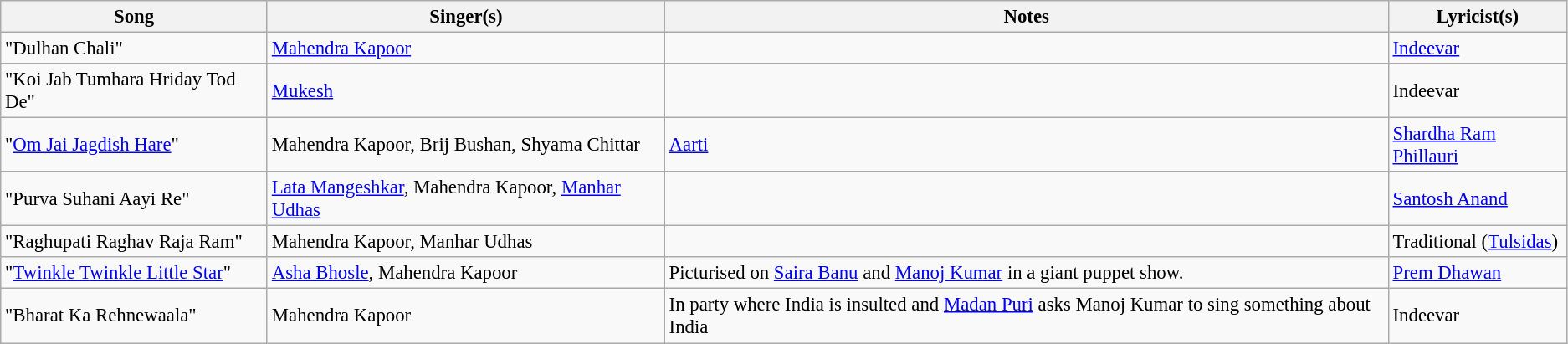<table class="wikitable" style="font-size:95%;">
<tr>
<th>Song</th>
<th>Singer(s)</th>
<th>Notes</th>
<th>Lyricist(s)</th>
</tr>
<tr>
<td>"Dulhan Chali"</td>
<td><a href='#'>Mahendra Kapoor</a></td>
<td></td>
<td><a href='#'>Indeevar</a></td>
</tr>
<tr>
<td>"Koi Jab Tumhara Hriday Tod De"</td>
<td><a href='#'>Mukesh</a></td>
<td></td>
<td>Indeevar</td>
</tr>
<tr>
<td>"<a href='#'>Om Jai Jagdish Hare</a>"</td>
<td>Mahendra Kapoor, Brij Bushan, Shyama Chittar</td>
<td><a href='#'>Aarti</a></td>
<td><a href='#'>Shardha Ram Phillauri</a></td>
</tr>
<tr>
<td>"Purva Suhani Aayi Re"</td>
<td><a href='#'>Lata Mangeshkar</a>, Mahendra Kapoor, <a href='#'>Manhar Udhas</a></td>
<td></td>
<td><a href='#'>Santosh Anand</a></td>
</tr>
<tr>
<td>"Raghupati Raghav Raja Ram"</td>
<td>Mahendra Kapoor, Manhar Udhas</td>
<td></td>
<td>Traditional (<a href='#'>Tulsidas</a>)</td>
</tr>
<tr>
<td>"<a href='#'>Twinkle Twinkle Little Star</a>"</td>
<td><a href='#'>Asha Bhosle</a>, Mahendra Kapoor</td>
<td>Picturised on <a href='#'>Saira Banu</a> and <a href='#'>Manoj Kumar</a> in a giant puppet show.</td>
<td><a href='#'>Prem Dhawan</a></td>
</tr>
<tr>
<td>"Bharat Ka Rehnewaala"</td>
<td>Mahendra Kapoor</td>
<td>In party where India is insulted and <a href='#'>Madan Puri</a> asks Manoj Kumar to sing something about India</td>
<td>Indeevar</td>
</tr>
</table>
